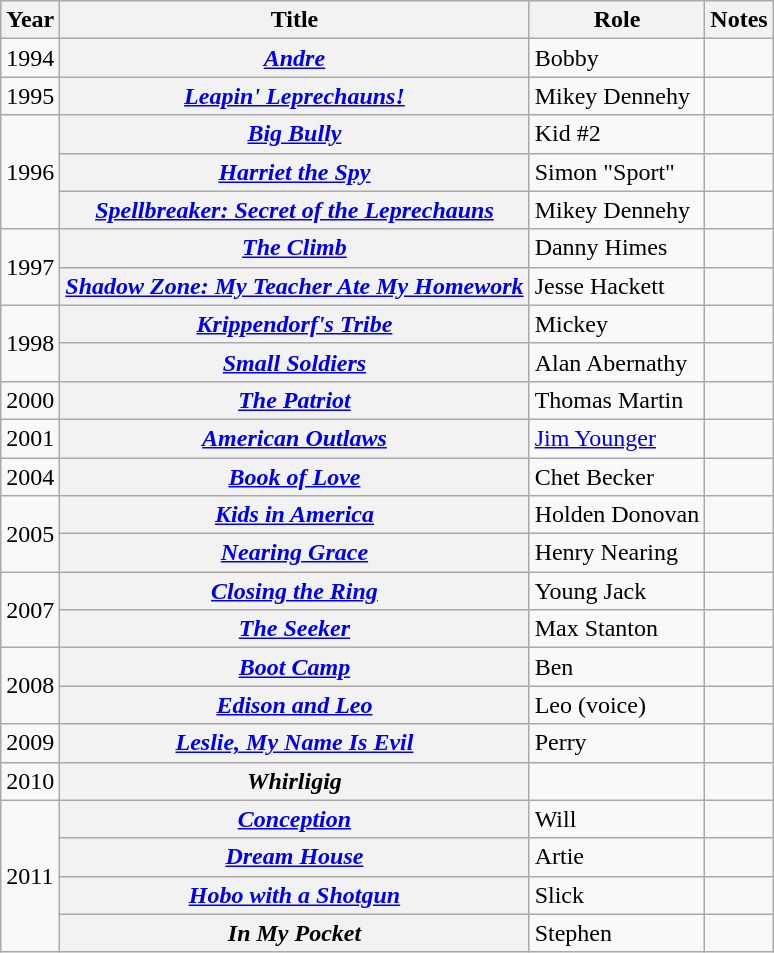<table class="wikitable plainrowheaders sortable">
<tr>
<th scope="col">Year</th>
<th scope="col">Title</th>
<th scope="col">Role</th>
<th scope="col" class="unsortable">Notes</th>
</tr>
<tr>
<td>1994</td>
<th scope="row"><em><a href='#'>Andre</a></em></th>
<td>Bobby</td>
<td></td>
</tr>
<tr>
<td>1995</td>
<th scope="row"><em><a href='#'>Leapin' Leprechauns!</a></em></th>
<td>Mikey Dennehy</td>
<td></td>
</tr>
<tr>
<td rowspan="3">1996</td>
<th scope="row"><em><a href='#'>Big Bully</a></em></th>
<td>Kid #2</td>
<td></td>
</tr>
<tr>
<th scope="row"><em><a href='#'>Harriet the Spy</a></em></th>
<td>Simon "Sport"</td>
<td></td>
</tr>
<tr>
<th scope="row"><em><a href='#'>Spellbreaker: Secret of the Leprechauns</a></em></th>
<td>Mikey Dennehy</td>
<td></td>
</tr>
<tr>
<td rowspan="2">1997</td>
<th scope="row" data-sort-value="Climb, The"><em><a href='#'>The Climb</a></em></th>
<td>Danny Himes</td>
<td></td>
</tr>
<tr>
<th scope="row"><em><a href='#'>Shadow Zone: My Teacher Ate My Homework</a></em></th>
<td>Jesse Hackett</td>
<td></td>
</tr>
<tr>
<td rowspan="2">1998</td>
<th scope="row"><em><a href='#'>Krippendorf's Tribe</a></em></th>
<td>Mickey</td>
<td></td>
</tr>
<tr>
<th scope="row"><em><a href='#'>Small Soldiers</a></em></th>
<td>Alan Abernathy</td>
<td></td>
</tr>
<tr>
<td>2000</td>
<th scope="row" data-sort-value="Patriot, The"><em><a href='#'>The Patriot</a></em></th>
<td>Thomas Martin</td>
<td></td>
</tr>
<tr>
<td>2001</td>
<th scope="row"><em><a href='#'>American Outlaws</a></em></th>
<td><a href='#'>Jim Younger</a></td>
<td></td>
</tr>
<tr>
<td>2004</td>
<th scope="row"><em><a href='#'>Book of Love</a></em></th>
<td>Chet Becker</td>
<td></td>
</tr>
<tr>
<td rowspan="2">2005</td>
<th scope="row"><em><a href='#'>Kids in America</a></em></th>
<td>Holden Donovan</td>
<td></td>
</tr>
<tr>
<th scope="row"><em><a href='#'>Nearing Grace</a></em></th>
<td>Henry Nearing</td>
<td></td>
</tr>
<tr>
<td rowspan="2">2007</td>
<th scope="row"><em><a href='#'>Closing the Ring</a></em></th>
<td>Young Jack</td>
<td></td>
</tr>
<tr>
<th scope="row" data-sort-value="Seeker, The"><em><a href='#'>The Seeker</a></em></th>
<td>Max Stanton</td>
<td></td>
</tr>
<tr>
<td rowspan="2">2008</td>
<th scope="row"><em><a href='#'>Boot Camp</a></em></th>
<td>Ben</td>
<td></td>
</tr>
<tr>
<th scope="row"><em><a href='#'>Edison and Leo</a></em></th>
<td>Leo (voice)</td>
<td></td>
</tr>
<tr>
<td>2009</td>
<th scope="row"><em><a href='#'>Leslie, My Name Is Evil</a></em></th>
<td>Perry</td>
<td></td>
</tr>
<tr>
<td>2010</td>
<th scope="row"><em>Whirligig</em></th>
<td></td>
<td></td>
</tr>
<tr>
<td rowspan="4">2011</td>
<th scope="row"><em><a href='#'>Conception</a></em></th>
<td>Will</td>
<td></td>
</tr>
<tr>
<th scope="row"><em><a href='#'>Dream House</a></em></th>
<td>Artie</td>
<td></td>
</tr>
<tr>
<th scope="row"><em><a href='#'>Hobo with a Shotgun</a></em></th>
<td>Slick</td>
<td></td>
</tr>
<tr>
<th scope="row"><em>In My Pocket</em></th>
<td>Stephen</td>
<td></td>
</tr>
</table>
